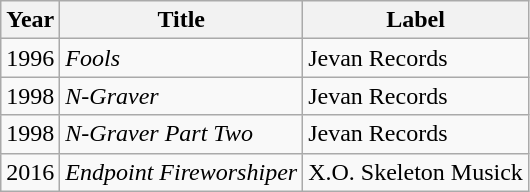<table class="wikitable">
<tr>
<th>Year</th>
<th>Title</th>
<th>Label</th>
</tr>
<tr>
<td>1996</td>
<td><em>Fools</em></td>
<td>Jevan Records</td>
</tr>
<tr>
<td>1998</td>
<td><em>N-Graver</em></td>
<td>Jevan Records</td>
</tr>
<tr>
<td>1998</td>
<td><em>N-Graver Part Two</em></td>
<td>Jevan Records</td>
</tr>
<tr>
<td>2016</td>
<td><em>Endpoint Fireworshiper</em></td>
<td>X.O. Skeleton Musick</td>
</tr>
</table>
